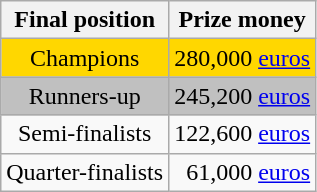<table class="wikitable" style="text-align:center;">
<tr>
<th>Final position</th>
<th>Prize money</th>
</tr>
<tr style="background:gold;">
<td>Champions</td>
<td align="right">280,000 <a href='#'>euros</a></td>
</tr>
<tr style="background:silver;">
<td>Runners-up</td>
<td align="right">245,200 <a href='#'>euros</a></td>
</tr>
<tr>
<td>Semi-finalists</td>
<td align="right">122,600 <a href='#'>euros</a></td>
</tr>
<tr>
<td>Quarter-finalists</td>
<td align="right">61,000 <a href='#'>euros</a></td>
</tr>
</table>
